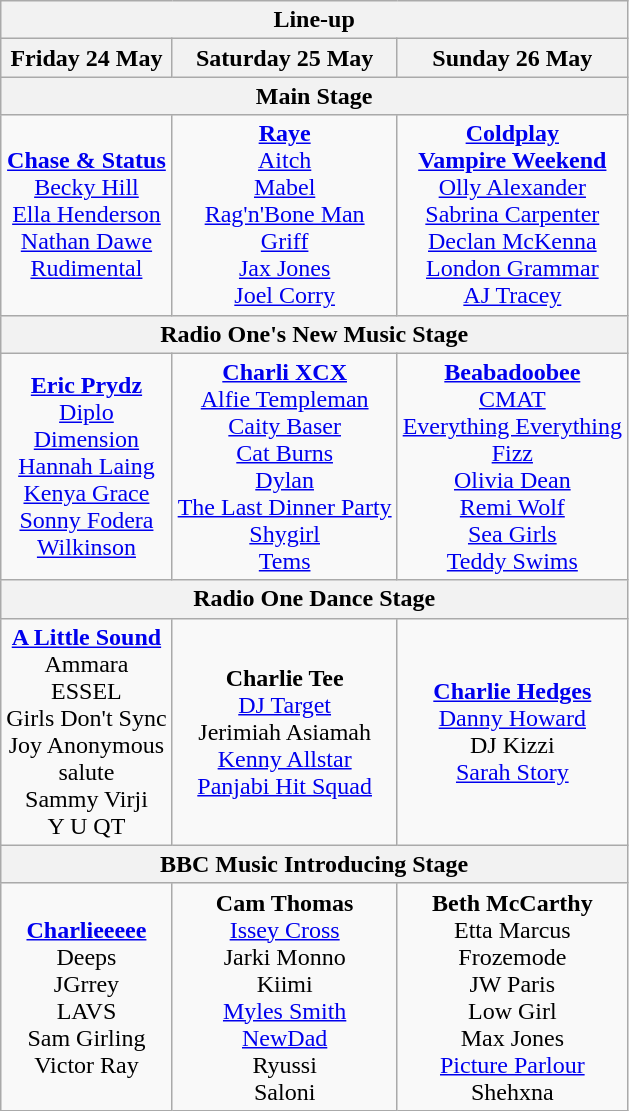<table class="wikitable collapsible" style="text-align:center;">
<tr>
<th colspan="3">Line-up</th>
</tr>
<tr>
<th>Friday 24 May</th>
<th>Saturday 25 May</th>
<th>Sunday 26 May</th>
</tr>
<tr>
<th colspan="3">Main Stage</th>
</tr>
<tr>
<td><strong><a href='#'>Chase & Status</a></strong> <br> <a href='#'>Becky Hill</a> <br> <a href='#'>Ella Henderson</a> <br> <a href='#'>Nathan Dawe</a> <br> <a href='#'>Rudimental</a></td>
<td><strong><a href='#'>Raye</a></strong> <br> <a href='#'>Aitch</a> <br> <a href='#'>Mabel</a> <br> <a href='#'>Rag'n'Bone Man</a> <br> <a href='#'>Griff</a> <br> <a href='#'>Jax Jones</a> <br> <a href='#'>Joel Corry</a></td>
<td><strong><a href='#'>Coldplay</a></strong> <br> <strong><a href='#'>Vampire Weekend</a></strong> <br> <a href='#'>Olly Alexander</a> <br> <a href='#'>Sabrina Carpenter</a> <br> <a href='#'>Declan McKenna</a> <br> <a href='#'>London Grammar</a> <br> <a href='#'>AJ Tracey</a></td>
</tr>
<tr>
<th colspan="3">Radio One's New Music Stage</th>
</tr>
<tr>
<td><strong><a href='#'>Eric Prydz</a></strong> <br> <a href='#'>Diplo</a> <br> <a href='#'>Dimension</a> <br> <a href='#'>Hannah Laing</a> <br> <a href='#'>Kenya Grace</a> <br> <a href='#'>Sonny Fodera</a> <br> <a href='#'>Wilkinson</a></td>
<td><strong><a href='#'>Charli XCX</a></strong> <br> <a href='#'>Alfie Templeman</a> <br> <a href='#'>Caity Baser</a> <br> <a href='#'>Cat Burns</a> <br> <a href='#'>Dylan</a> <br> <a href='#'>The Last Dinner Party</a> <br> <a href='#'>Shygirl</a> <br> <a href='#'>Tems</a></td>
<td><strong><a href='#'>Beabadoobee</a></strong> <br> <a href='#'>CMAT</a> <br> <a href='#'>Everything Everything</a> <br> <a href='#'>Fizz</a> <br> <a href='#'>Olivia Dean</a> <br> <a href='#'>Remi Wolf</a> <br> <a href='#'>Sea Girls</a> <br> <a href='#'>Teddy Swims</a></td>
</tr>
<tr>
<th colspan="3">Radio One Dance Stage</th>
</tr>
<tr>
<td><strong><a href='#'>A Little Sound</a></strong> <br> Ammara <br> ESSEL <br> Girls Don't Sync <br> Joy Anonymous <br> salute <br> Sammy Virji <br> Y U QT</td>
<td><strong>Charlie Tee</strong> <br> <a href='#'>DJ Target</a> <br> Jerimiah Asiamah <br> <a href='#'>Kenny Allstar</a> <br> <a href='#'>Panjabi Hit Squad</a></td>
<td><strong><a href='#'>Charlie Hedges</a></strong> <br> <a href='#'>Danny Howard</a> <br> DJ Kizzi <br> <a href='#'>Sarah Story</a> <br></td>
</tr>
<tr>
<th colspan="3">BBC Music Introducing Stage</th>
</tr>
<tr>
<td><strong><a href='#'>Charlieeeee</a></strong> <br> Deeps <br> JGrrey <br> LAVS <br> Sam Girling <br> Victor Ray</td>
<td><strong>Cam Thomas</strong> <br> <a href='#'>Issey Cross</a> <br> Jarki Monno <br> Kiimi <br> <a href='#'>Myles Smith</a> <br> <a href='#'>NewDad</a> <br> Ryussi <br> Saloni</td>
<td><strong>Beth McCarthy</strong> <br> Etta Marcus <br> Frozemode <br> JW Paris <br> Low Girl <br> Max Jones <br> <a href='#'>Picture Parlour</a> <br> Shehxna</td>
</tr>
</table>
